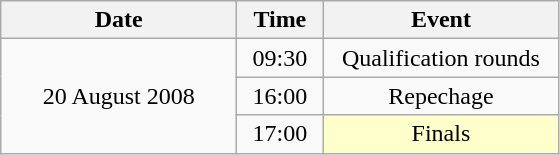<table class = "wikitable" style="text-align:center;">
<tr>
<th width=150>Date</th>
<th width=50>Time</th>
<th width=150>Event</th>
</tr>
<tr>
<td rowspan=3>20 August 2008</td>
<td>09:30</td>
<td>Qualification rounds</td>
</tr>
<tr>
<td>16:00</td>
<td>Repechage</td>
</tr>
<tr>
<td>17:00</td>
<td bgcolor=ffffcc>Finals</td>
</tr>
</table>
